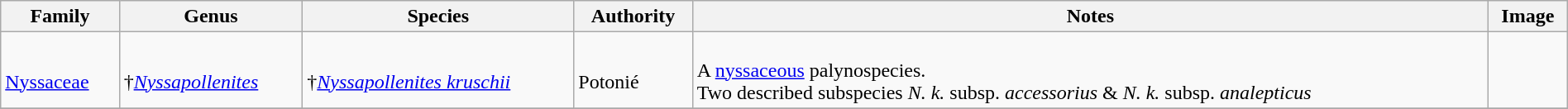<table class="wikitable" align="center" width="100%">
<tr>
<th>Family</th>
<th>Genus</th>
<th>Species</th>
<th>Authority</th>
<th>Notes</th>
<th>Image</th>
</tr>
<tr>
<td><br><a href='#'>Nyssaceae</a></td>
<td><br>†<em><a href='#'>Nyssapollenites</a></em></td>
<td><br>†<em><a href='#'>Nyssapollenites kruschii</a></em></td>
<td><br>Potonié</td>
<td><br>A <a href='#'>nyssaceous</a> palynospecies.<br> Two described subspecies <em>N. k.</em> subsp. <em>accessorius</em> & <em>N. k.</em> subsp. <em>analepticus</em></td>
<td></td>
</tr>
<tr>
</tr>
</table>
